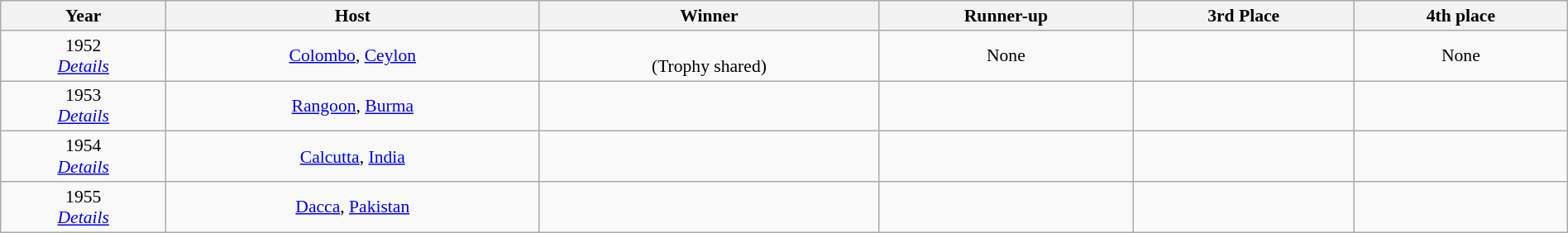<table class="wikitable" style="font-size:90%; width: 100%; text-align: center;">
<tr>
<th>Year</th>
<th>Host</th>
<th>Winner</th>
<th>Runner-up</th>
<th>3rd Place</th>
<th>4th place</th>
</tr>
<tr>
<td>1952 <br> <em><a href='#'>Details</a></em></td>
<td><a href='#'>Colombo</a>, <a href='#'>Ceylon</a></td>
<td><br> (Trophy shared)</td>
<td>None</td>
<td><br></td>
<td>None</td>
</tr>
<tr>
<td>1953 <br> <em><a href='#'>Details</a></em></td>
<td><a href='#'>Rangoon</a>, <a href='#'>Burma</a></td>
<td></td>
<td></td>
<td></td>
<td></td>
</tr>
<tr>
<td>1954 <br> <em><a href='#'>Details</a></em></td>
<td><a href='#'>Calcutta</a>, <a href='#'>India</a></td>
<td></td>
<td></td>
<td></td>
<td></td>
</tr>
<tr>
<td>1955 <br> <em><a href='#'>Details</a></em></td>
<td><a href='#'>Dacca</a>, <a href='#'>Pakistan</a></td>
<td></td>
<td></td>
<td></td>
<td></td>
</tr>
</table>
